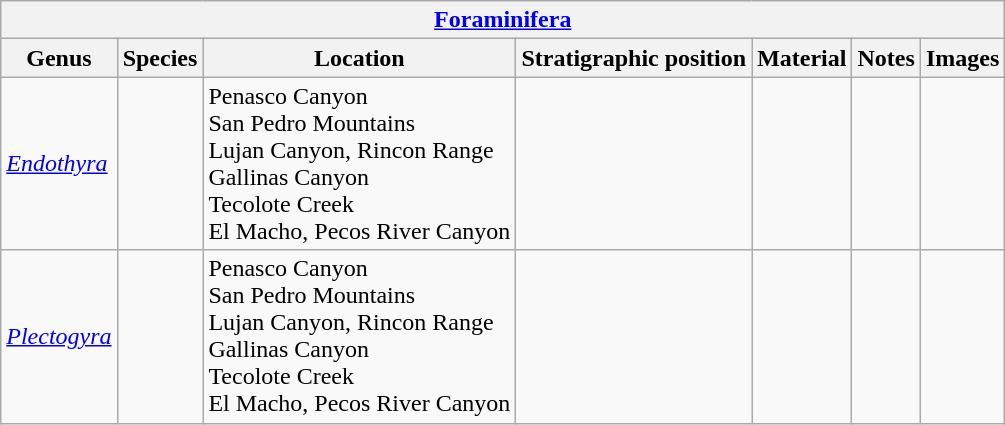<table class="wikitable sortable">
<tr>
<th colspan="7" align="center"><strong><a href='#'>Foraminifera</a></strong></th>
</tr>
<tr>
<th>Genus</th>
<th>Species</th>
<th>Location</th>
<th>Stratigraphic position</th>
<th>Material</th>
<th>Notes</th>
<th>Images</th>
</tr>
<tr>
<td><em><a href='#'>Endothyra</a></em></td>
<td></td>
<td>Penasco Canyon<br>San Pedro Mountains<br>Lujan Canyon, Rincon Range<br>Gallinas Canyon<br>Tecolote Creek<br>El Macho, Pecos River Canyon</td>
<td></td>
<td></td>
<td></td>
<td></td>
</tr>
<tr>
<td><em><a href='#'>Plectogyra</a></em></td>
<td></td>
<td>Penasco Canyon<br>San Pedro Mountains<br>Lujan Canyon, Rincon Range<br>Gallinas Canyon<br>Tecolote Creek<br>El Macho, Pecos River Canyon</td>
<td></td>
<td></td>
<td></td>
<td></td>
</tr>
</table>
